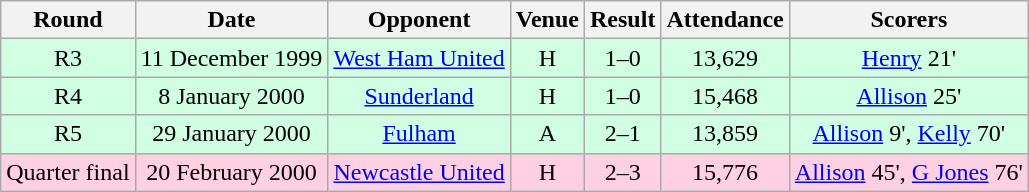<table class= "wikitable " style="font-size:100%; text-align:center">
<tr>
<th>Round</th>
<th>Date</th>
<th>Opponent</th>
<th>Venue</th>
<th>Result</th>
<th>Attendance</th>
<th>Scorers</th>
</tr>
<tr style="background: #d0ffe3;">
<td>R3</td>
<td>11 December 1999</td>
<td><a href='#'>West Ham United</a></td>
<td>H</td>
<td>1–0</td>
<td>13,629</td>
<td><a href='#'>Henry</a> 21'</td>
</tr>
<tr style="background: #d0ffe3;">
<td>R4</td>
<td>8 January 2000</td>
<td><a href='#'>Sunderland</a></td>
<td>H</td>
<td>1–0</td>
<td>15,468</td>
<td><a href='#'>Allison</a> 25'</td>
</tr>
<tr style="background: #d0ffe3;">
<td>R5</td>
<td>29 January 2000</td>
<td><a href='#'>Fulham</a></td>
<td>A</td>
<td>2–1</td>
<td>13,859</td>
<td><a href='#'>Allison</a> 9', <a href='#'>Kelly</a> 70'</td>
</tr>
<tr style="background: #ffd0e3;">
<td>Quarter final</td>
<td>20 February 2000</td>
<td><a href='#'>Newcastle United</a></td>
<td>H</td>
<td>2–3</td>
<td>15,776</td>
<td><a href='#'>Allison</a> 45', <a href='#'>G Jones</a> 76'</td>
</tr>
</table>
